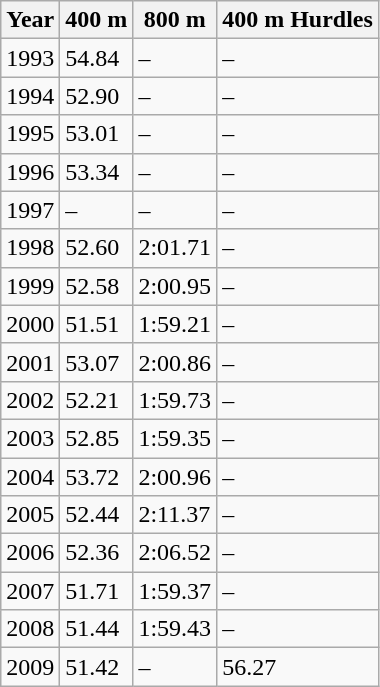<table class="wikitable">
<tr>
<th>Year</th>
<th>400 m</th>
<th>800 m</th>
<th>400 m Hurdles</th>
</tr>
<tr>
<td>1993</td>
<td>54.84</td>
<td>–</td>
<td>–</td>
</tr>
<tr>
<td>1994</td>
<td>52.90</td>
<td>–</td>
<td>–</td>
</tr>
<tr>
<td>1995</td>
<td>53.01</td>
<td>–</td>
<td>–</td>
</tr>
<tr>
<td>1996</td>
<td>53.34</td>
<td>–</td>
<td>–</td>
</tr>
<tr>
<td>1997</td>
<td>–</td>
<td>–</td>
<td>–</td>
</tr>
<tr>
<td>1998</td>
<td>52.60</td>
<td>2:01.71</td>
<td>–</td>
</tr>
<tr>
<td>1999</td>
<td>52.58</td>
<td>2:00.95</td>
<td>–</td>
</tr>
<tr>
<td>2000</td>
<td>51.51</td>
<td>1:59.21</td>
<td>–</td>
</tr>
<tr>
<td>2001</td>
<td>53.07</td>
<td>2:00.86</td>
<td>–</td>
</tr>
<tr>
<td>2002</td>
<td>52.21</td>
<td>1:59.73</td>
<td>–</td>
</tr>
<tr>
<td>2003</td>
<td>52.85</td>
<td>1:59.35</td>
<td>–</td>
</tr>
<tr>
<td>2004</td>
<td>53.72</td>
<td>2:00.96</td>
<td>–</td>
</tr>
<tr>
<td>2005</td>
<td>52.44</td>
<td>2:11.37</td>
<td>–</td>
</tr>
<tr>
<td>2006</td>
<td>52.36</td>
<td>2:06.52</td>
<td>–</td>
</tr>
<tr>
<td>2007</td>
<td>51.71</td>
<td>1:59.37</td>
<td>–</td>
</tr>
<tr>
<td>2008</td>
<td>51.44</td>
<td>1:59.43</td>
<td>–</td>
</tr>
<tr>
<td>2009</td>
<td>51.42</td>
<td>–</td>
<td>56.27</td>
</tr>
</table>
